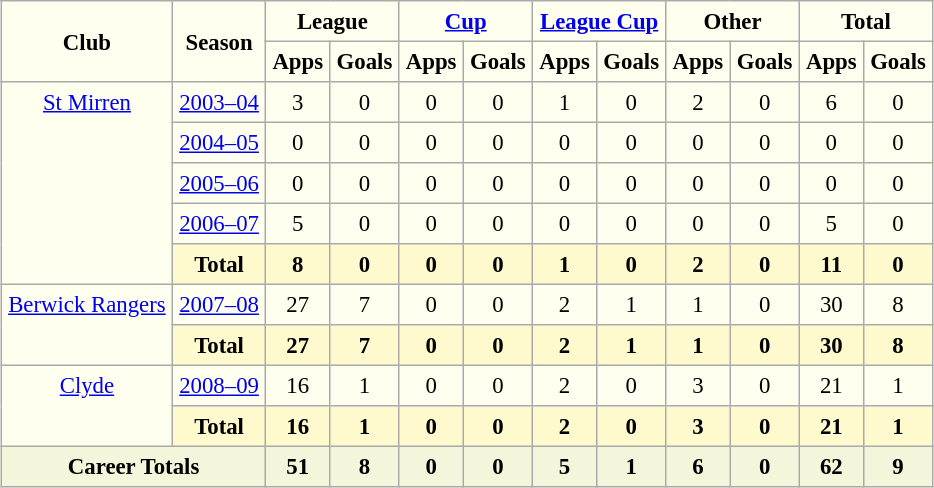<table border=1 align=center cellpadding=4 cellspacing=2 style="background: ivory; font-size: 95%; border: 1px #aaaaaa solid; border-collapse: collapse; clear:center">
<tr>
<th rowspan="2">Club</th>
<th rowspan="2">Season</th>
<th colspan="2">League</th>
<th colspan="2"><a href='#'>Cup</a></th>
<th colspan="2"><a href='#'>League Cup</a></th>
<th colspan="2">Other</th>
<th colspan="2">Total</th>
</tr>
<tr>
<th>Apps</th>
<th>Goals</th>
<th>Apps</th>
<th>Goals</th>
<th>Apps</th>
<th>Goals</th>
<th>Apps</th>
<th>Goals</th>
<th>Apps</th>
<th>Goals</th>
</tr>
<tr align=center>
<td rowspan="5" valign=top><a href='#'>St Mirren</a></td>
<td><a href='#'>2003–04</a></td>
<td>3</td>
<td>0</td>
<td>0</td>
<td>0</td>
<td>1</td>
<td>0</td>
<td>2</td>
<td>0</td>
<td>6</td>
<td>0</td>
</tr>
<tr align=center>
<td><a href='#'>2004–05</a></td>
<td>0</td>
<td>0</td>
<td>0</td>
<td>0</td>
<td>0</td>
<td>0</td>
<td>0</td>
<td>0</td>
<td>0</td>
<td>0</td>
</tr>
<tr align=center>
<td><a href='#'>2005–06</a></td>
<td>0</td>
<td>0</td>
<td>0</td>
<td>0</td>
<td>0</td>
<td>0</td>
<td>0</td>
<td>0</td>
<td>0</td>
<td>0</td>
</tr>
<tr align=center>
<td><a href='#'>2006–07</a></td>
<td>5</td>
<td>0</td>
<td>0</td>
<td>0</td>
<td>0</td>
<td>0</td>
<td>0</td>
<td>0</td>
<td>5</td>
<td>0</td>
</tr>
<tr style="background:lemonchiffon">
<th>Total</th>
<th>8</th>
<th>0</th>
<th>0</th>
<th>0</th>
<th>1</th>
<th>0</th>
<th>2</th>
<th>0</th>
<th>11</th>
<th>0</th>
</tr>
<tr align=center>
<td rowspan="2" valign=top><a href='#'>Berwick Rangers</a></td>
<td><a href='#'>2007–08</a></td>
<td>27</td>
<td>7</td>
<td>0</td>
<td>0</td>
<td>2</td>
<td>1</td>
<td>1</td>
<td>0</td>
<td>30</td>
<td>8</td>
</tr>
<tr style="background:lemonchiffon">
<th>Total</th>
<th>27</th>
<th>7</th>
<th>0</th>
<th>0</th>
<th>2</th>
<th>1</th>
<th>1</th>
<th>0</th>
<th>30</th>
<th>8</th>
</tr>
<tr align=center>
<td rowspan="2" valign=top><a href='#'>Clyde</a></td>
<td><a href='#'>2008–09</a></td>
<td>16</td>
<td>1</td>
<td>0</td>
<td>0</td>
<td>2</td>
<td>0</td>
<td>3</td>
<td>0</td>
<td>21</td>
<td>1</td>
</tr>
<tr style="background:lemonchiffon">
<th>Total</th>
<th>16</th>
<th>1</th>
<th>0</th>
<th>0</th>
<th>2</th>
<th>0</th>
<th>3</th>
<th>0</th>
<th>21</th>
<th>1</th>
</tr>
<tr style="background:beige">
<th colspan="2">Career Totals</th>
<th>51</th>
<th>8</th>
<th>0</th>
<th>0</th>
<th>5</th>
<th>1</th>
<th>6</th>
<th>0</th>
<th>62</th>
<th>9</th>
</tr>
</table>
